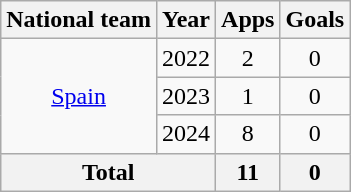<table class="wikitable" style="text-align: center;">
<tr>
<th>National team</th>
<th>Year</th>
<th>Apps</th>
<th>Goals</th>
</tr>
<tr>
<td rowspan="3"><a href='#'>Spain</a></td>
<td>2022</td>
<td>2</td>
<td>0</td>
</tr>
<tr>
<td>2023</td>
<td>1</td>
<td>0</td>
</tr>
<tr>
<td>2024</td>
<td>8</td>
<td>0</td>
</tr>
<tr>
<th colspan="2">Total</th>
<th>11</th>
<th>0</th>
</tr>
</table>
